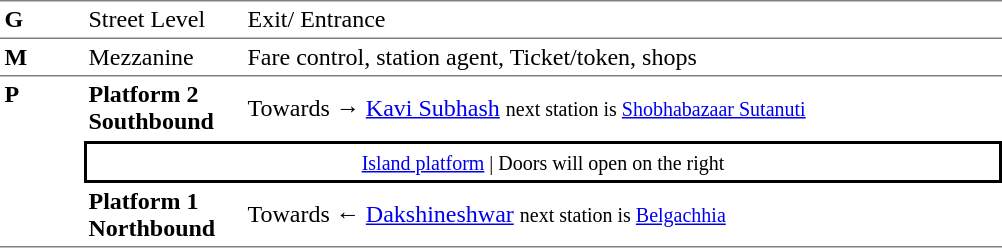<table table border=0 cellspacing=0 cellpadding=3>
<tr>
<td style="border-top:solid 1px gray;border-bottom:solid 1px gray;" width=50 valign=top><strong>G</strong></td>
<td style="border-top:solid 1px gray;border-bottom:solid 1px gray;" width=100 valign=top>Street Level</td>
<td style="border-top:solid 1px gray;border-bottom:solid 1px gray;" width=390 valign=top>Exit/ Entrance</td>
</tr>
<tr>
<td style="border-bottom:solid 1px gray;"><strong>M</strong></td>
<td style="border-bottom:solid 1px gray;">Mezzanine</td>
<td style="border-bottom:solid 1px gray;">Fare control, station agent, Ticket/token, shops</td>
</tr>
<tr>
<td style="border-bottom:solid 1px gray;" width=50 rowspan=3 valign=top><strong>P</strong></td>
<td style="border-bottom:solid 1px white;" width=100><span><strong>Platform 2</strong><br><strong>Southbound</strong></span></td>
<td style="border-bottom:solid 1px white;" width=500>Towards → <a href='#'>Kavi Subhash</a> <small>next station is <a href='#'>Shobhabazaar Sutanuti</a></small></td>
</tr>
<tr>
<td style="border-top:solid 2px black;border-right:solid 2px black;border-left:solid 2px black;border-bottom:solid 2px black;text-align:center;" colspan=2><small><a href='#'>Island platform</a> | Doors will open on the right </small></td>
</tr>
<tr>
<td style="border-bottom:solid 1px gray;" width=100><span><strong>Platform 1</strong><br><strong>Northbound</strong></span></td>
<td style="border-bottom:solid 1px gray;" width="500">Towards ← <a href='#'>Dakshineshwar</a> <small>next station is <a href='#'>Belgachhia</a></small></td>
</tr>
</table>
